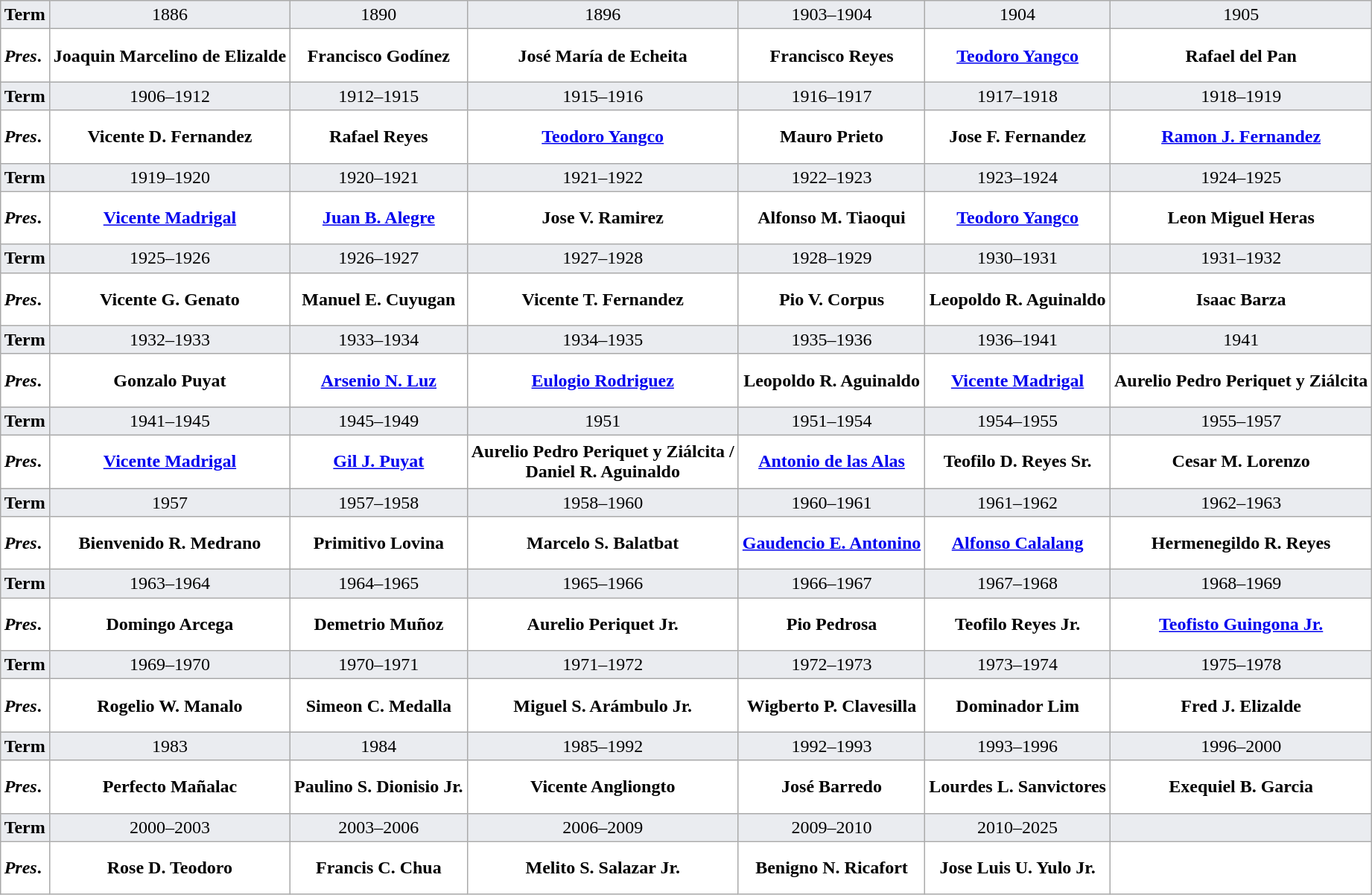<table class="wikitable" align="center" style="margin: 0 auto; padding: 5px;">
<tr style="text-align: center; background: #eaecf0">
<th style="text-align: left; background: #eaecf0">Term</th>
<td>1886</td>
<td>1890</td>
<td>1896</td>
<td>1903–1904</td>
<td>1904</td>
<td>1905</td>
</tr>
<tr style="text-align: center; font-weight: bold; background: #fff;">
<th style="text-align: left;  background: #fff; line-height: 40px;"><em>Pres</em>.</th>
<td>Joaquin Marcelino de Elizalde</td>
<td>Francisco Godínez</td>
<td>José María de Echeita</td>
<td>Francisco Reyes </td>
<td><a href='#'>Teodoro Yangco</a></td>
<td>Rafael del Pan</td>
</tr>
<tr style="text-align: center; background: #eaecf0;">
<th style="text-align: left; background: #eaecf0">Term</th>
<td>1906–1912</td>
<td>1912–1915</td>
<td>1915–1916</td>
<td>1916–1917</td>
<td>1917–1918</td>
<td>1918–1919</td>
</tr>
<tr style="text-align: center; font-weight: bold; background: #fff">
<th style="text-align: left;  background: #fff; line-height: 40px;"><em>Pres</em>.</th>
<td>Vicente D. Fernandez</td>
<td>Rafael Reyes</td>
<td><a href='#'>Teodoro Yangco</a></td>
<td>Mauro Prieto</td>
<td>Jose F. Fernandez</td>
<td><a href='#'>Ramon J. Fernandez</a></td>
</tr>
<tr style="text-align: center; background: #eaecf0;">
<th style="text-align: left; background: #eaecf0">Term</th>
<td>1919–1920</td>
<td>1920–1921</td>
<td>1921–1922</td>
<td>1922–1923</td>
<td>1923–1924</td>
<td>1924–1925</td>
</tr>
<tr style="text-align: center; font-weight: bold; background: #fff;">
<th style="text-align: left;  background: #fff; line-height: 40px;"><em>Pres</em>.</th>
<td><a href='#'>Vicente Madrigal</a></td>
<td><a href='#'>Juan B. Alegre</a></td>
<td>Jose V. Ramirez</td>
<td>Alfonso M. Tiaoqui</td>
<td><a href='#'>Teodoro Yangco</a></td>
<td>Leon Miguel Heras</td>
</tr>
<tr style="text-align: center; background: #eaecf0;">
<th style="text-align: left; background: #eaecf0">Term</th>
<td>1925–1926</td>
<td>1926–1927</td>
<td>1927–1928</td>
<td>1928–1929</td>
<td>1930–1931</td>
<td>1931–1932</td>
</tr>
<tr style="text-align: center; font-weight: bold; background: #fff;">
<th style="text-align: left;  background: #fff; line-height: 40px;"><em>Pres</em>.</th>
<td>Vicente G. Genato</td>
<td>Manuel E. Cuyugan</td>
<td>Vicente T. Fernandez</td>
<td>Pio V. Corpus</td>
<td>Leopoldo R. Aguinaldo</td>
<td>Isaac Barza</td>
</tr>
<tr style="text-align: center; background: #eaecf0">
<th style="text-align: left; background: #eaecf0">Term</th>
<td>1932–1933</td>
<td>1933–1934</td>
<td>1934–1935</td>
<td>1935–1936</td>
<td>1936–1941</td>
<td>1941</td>
</tr>
<tr style="text-align: center; font-weight: bold; background: #fff;">
<th style="text-align: left;  background: #fff; line-height: 40px;"><em>Pres</em>.</th>
<td>Gonzalo Puyat</td>
<td><a href='#'>Arsenio N. Luz</a></td>
<td><a href='#'>Eulogio Rodriguez</a></td>
<td>Leopoldo R. Aguinaldo</td>
<td><a href='#'>Vicente Madrigal</a></td>
<td>Aurelio Pedro Periquet y Ziálcita</td>
</tr>
<tr style="text-align: center; background: #eaecf0;">
<th style="text-align: left; background: #eaecf0">Term</th>
<td>1941–1945</td>
<td>1945–1949</td>
<td>1951</td>
<td>1951–1954</td>
<td>1954–1955</td>
<td>1955–1957</td>
</tr>
<tr style="text-align: center; font-weight: bold; background: #fff">
<th style="text-align: left;  background: #fff; line-height: 40px;"><em>Pres</em>.</th>
<td><a href='#'>Vicente Madrigal</a></td>
<td><a href='#'>Gil J. Puyat</a></td>
<td>Aurelio Pedro Periquet y Ziálcita /<br>Daniel R. Aguinaldo</td>
<td><a href='#'>Antonio de las Alas</a></td>
<td>Teofilo D. Reyes Sr.</td>
<td>Cesar M. Lorenzo</td>
</tr>
<tr style="text-align: center; background: #eaecf0;">
<th style="text-align: left; background: #eaecf0">Term</th>
<td>1957</td>
<td>1957–1958</td>
<td>1958–1960</td>
<td>1960–1961</td>
<td>1961–1962</td>
<td>1962–1963</td>
</tr>
<tr style="text-align: center; font-weight: bold; background: #fff;">
<th style="text-align: left;  background: #fff; line-height: 40px;"><em>Pres</em>.</th>
<td>Bienvenido R. Medrano</td>
<td>Primitivo Lovina</td>
<td>Marcelo S. Balatbat</td>
<td><a href='#'>Gaudencio E. Antonino</a></td>
<td><a href='#'>Alfonso Calalang</a></td>
<td>Hermenegildo R. Reyes</td>
</tr>
<tr style="text-align: center; background: #eaecf0;">
<th style="text-align: left; background: #eaecf0">Term</th>
<td>1963–1964</td>
<td>1964–1965</td>
<td>1965–1966</td>
<td>1966–1967</td>
<td>1967–1968</td>
<td>1968–1969</td>
</tr>
<tr style="text-align: center; font-weight: bold; background: #fff;">
<th style="text-align: left;  background: #fff; line-height: 40px;"><em>Pres</em>.</th>
<td>Domingo Arcega</td>
<td>Demetrio Muñoz</td>
<td>Aurelio Periquet Jr.</td>
<td>Pio Pedrosa</td>
<td>Teofilo Reyes Jr.</td>
<td><a href='#'>Teofisto Guingona Jr.</a></td>
</tr>
<tr style="text-align: center; background: #eaecf0;">
<th style="text-align: left; background: #eaecf0">Term</th>
<td>1969–1970</td>
<td>1970–1971</td>
<td>1971–1972</td>
<td>1972–1973</td>
<td>1973–1974</td>
<td>1975–1978</td>
</tr>
<tr style="text-align: center; font-weight: bold; background: #fff;">
<th style="text-align: left;  background: #fff; line-height: 40px;"><em>Pres</em>.</th>
<td>Rogelio W. Manalo</td>
<td>Simeon C. Medalla</td>
<td>Miguel S. Arámbulo Jr.</td>
<td>Wigberto P. Clavesilla</td>
<td>Dominador Lim</td>
<td>Fred J. Elizalde</td>
</tr>
<tr style="text-align: center; background: #eaecf0;">
<th style="text-align: left; background: #eaecf0">Term</th>
<td>1983</td>
<td>1984</td>
<td>1985–1992</td>
<td>1992–1993</td>
<td>1993–1996</td>
<td>1996–2000</td>
</tr>
<tr style="text-align: center; font-weight: bold; background: #fff;">
<th style="text-align: left;  background: #fff; line-height: 40px;"><em>Pres</em>.</th>
<td>Perfecto Mañalac</td>
<td>Paulino S. Dionisio Jr.</td>
<td>Vicente Angliongto</td>
<td>José Barredo</td>
<td>Lourdes L. Sanvictores</td>
<td>Exequiel B. Garcia</td>
</tr>
<tr style="text-align: center; background: #eaecf0;">
<th style="text-align: left; background: #eaecf0">Term</th>
<td>2000–2003</td>
<td>2003–2006</td>
<td>2006–2009</td>
<td>2009–2010</td>
<td>2010–2025</td>
<td></td>
</tr>
<tr style="text-align: center; font-weight: bold; background: #fff;">
<th style="text-align: left;  background: #fff; line-height: 40px;"><em>Pres</em>.</th>
<td>Rose D. Teodoro</td>
<td>Francis C. Chua</td>
<td>Melito S. Salazar Jr.</td>
<td>Benigno N. Ricafort</td>
<td>Jose Luis U. Yulo Jr.</td>
<td></td>
</tr>
</table>
